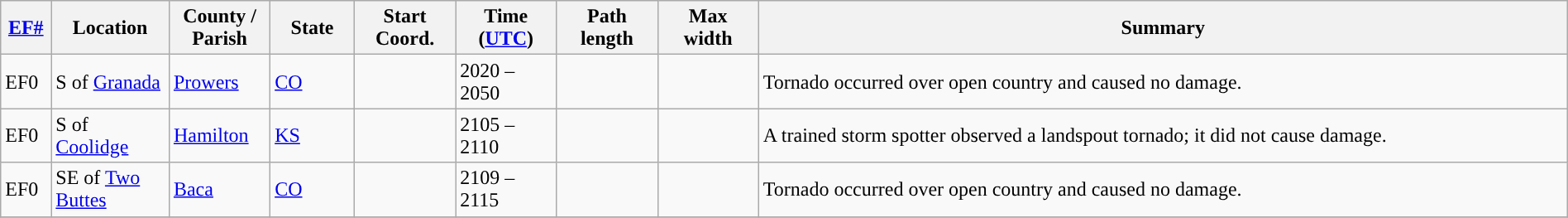<table class="wikitable sortable" style="width:100%;">
<tr>
<th scope="col" width="3%" align="center"><a href='#'>EF#</a></th>
<th scope="col" width="7%" align="center" class="unsortable">Location</th>
<th scope="col" width="6%" align="center" class="unsortable">County / Parish</th>
<th scope="col" width="5%" align="center">State</th>
<th scope="col" width="6%" align="center">Start Coord.</th>
<th scope="col" width="6%" align="center">Time (<a href='#'>UTC</a>)</th>
<th scope="col" width="6%" align="center">Path length</th>
<th scope="col" width="6%" align="center">Max width</th>
<th scope="col" width="48%" class="unsortable" align="center">Summary</th>
</tr>
<tr>
<td>EF0</td>
<td>S of <a href='#'>Granada</a></td>
<td><a href='#'>Prowers</a></td>
<td><a href='#'>CO</a></td>
<td></td>
<td>2020 – 2050</td>
<td></td>
<td></td>
<td>Tornado occurred over open country and caused no damage.</td>
</tr>
<tr>
<td>EF0</td>
<td>S of <a href='#'>Coolidge</a></td>
<td><a href='#'>Hamilton</a></td>
<td><a href='#'>KS</a></td>
<td></td>
<td>2105 – 2110</td>
<td></td>
<td></td>
<td>A trained storm spotter observed a landspout tornado; it did not cause damage.</td>
</tr>
<tr>
<td>EF0</td>
<td>SE of <a href='#'>Two Buttes</a></td>
<td><a href='#'>Baca</a></td>
<td><a href='#'>CO</a></td>
<td></td>
<td>2109 – 2115</td>
<td></td>
<td></td>
<td>Tornado occurred over open country and caused no damage.</td>
</tr>
<tr>
</tr>
</table>
